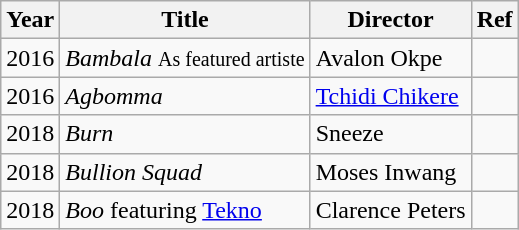<table class="wikitable">
<tr>
<th>Year</th>
<th>Title</th>
<th>Director</th>
<th>Ref</th>
</tr>
<tr>
<td>2016</td>
<td><em>Bambala</em> <small>As featured artiste</small></td>
<td>Avalon Okpe</td>
<td></td>
</tr>
<tr>
<td>2016</td>
<td><em>Agbomma</em></td>
<td><a href='#'>Tchidi Chikere</a></td>
<td></td>
</tr>
<tr>
<td>2018</td>
<td><em>Burn</em></td>
<td>Sneeze</td>
<td></td>
</tr>
<tr>
<td>2018</td>
<td><em>Bullion Squad</em></td>
<td>Moses Inwang</td>
<td></td>
</tr>
<tr>
<td>2018</td>
<td><em>Boo</em> featuring <a href='#'>Tekno</a></td>
<td>Clarence Peters</td>
<td></td>
</tr>
</table>
